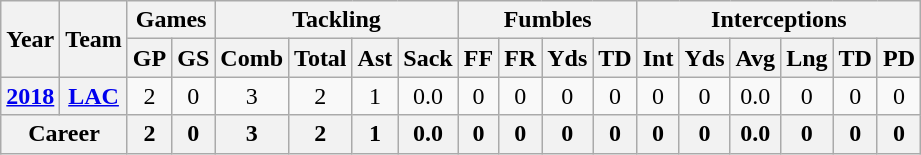<table class= "wikitable" style="text-align:center;">
<tr>
<th rowspan="2">Year</th>
<th rowspan="2">Team</th>
<th colspan="2">Games</th>
<th colspan="4">Tackling</th>
<th colspan="4">Fumbles</th>
<th colspan="6">Interceptions</th>
</tr>
<tr>
<th>GP</th>
<th>GS</th>
<th>Comb</th>
<th>Total</th>
<th>Ast</th>
<th>Sack</th>
<th>FF</th>
<th>FR</th>
<th>Yds</th>
<th>TD</th>
<th>Int</th>
<th>Yds</th>
<th>Avg</th>
<th>Lng</th>
<th>TD</th>
<th>PD</th>
</tr>
<tr>
<th><a href='#'>2018</a></th>
<th><a href='#'>LAC</a></th>
<td>2</td>
<td>0</td>
<td>3</td>
<td>2</td>
<td>1</td>
<td>0.0</td>
<td>0</td>
<td>0</td>
<td>0</td>
<td>0</td>
<td>0</td>
<td>0</td>
<td>0.0</td>
<td>0</td>
<td>0</td>
<td>0</td>
</tr>
<tr>
<th colspan="2">Career</th>
<th>2</th>
<th>0</th>
<th>3</th>
<th>2</th>
<th>1</th>
<th>0.0</th>
<th>0</th>
<th>0</th>
<th>0</th>
<th>0</th>
<th>0</th>
<th>0</th>
<th>0.0</th>
<th>0</th>
<th>0</th>
<th>0</th>
</tr>
</table>
